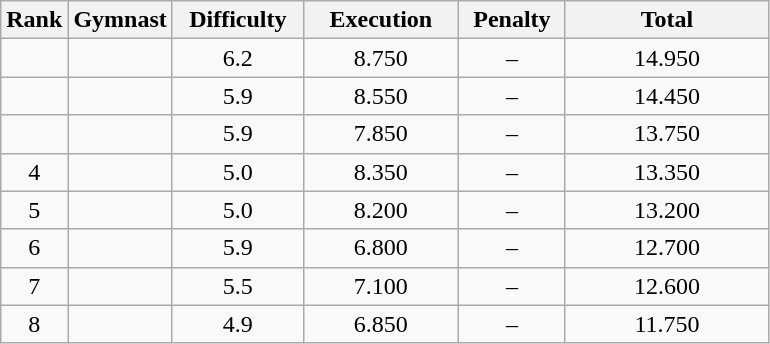<table class="wikitable" style="text-align:center">
<tr>
<th>Rank</th>
<th>Gymnast</th>
<th style="width:5em">Difficulty</th>
<th style="width:6em">Execution</th>
<th style="width:4em">Penalty</th>
<th style="width:8em">Total</th>
</tr>
<tr>
<td></td>
<td align=left></td>
<td>6.2</td>
<td>8.750</td>
<td>–</td>
<td>14.950</td>
</tr>
<tr>
<td></td>
<td align=left></td>
<td>5.9</td>
<td>8.550</td>
<td>–</td>
<td>14.450</td>
</tr>
<tr>
<td></td>
<td align=left></td>
<td>5.9</td>
<td>7.850</td>
<td>–</td>
<td>13.750</td>
</tr>
<tr>
<td>4</td>
<td align=left></td>
<td>5.0</td>
<td>8.350</td>
<td>–</td>
<td>13.350</td>
</tr>
<tr>
<td>5</td>
<td align=left></td>
<td>5.0</td>
<td>8.200</td>
<td>–</td>
<td>13.200</td>
</tr>
<tr>
<td>6</td>
<td align=left></td>
<td>5.9</td>
<td>6.800</td>
<td>–</td>
<td>12.700</td>
</tr>
<tr>
<td>7</td>
<td align=left></td>
<td>5.5</td>
<td>7.100</td>
<td>–</td>
<td>12.600</td>
</tr>
<tr>
<td>8</td>
<td align=left></td>
<td>4.9</td>
<td>6.850</td>
<td>–</td>
<td>11.750</td>
</tr>
</table>
